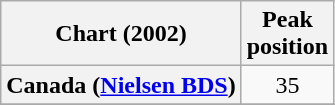<table class="wikitable sortable plainrowheaders">
<tr>
<th>Chart (2002)</th>
<th>Peak<br>position</th>
</tr>
<tr>
<th scope="row">Canada (<a href='#'>Nielsen BDS</a>)</th>
<td style="text-align:center;">35</td>
</tr>
<tr>
</tr>
<tr>
</tr>
<tr>
</tr>
</table>
